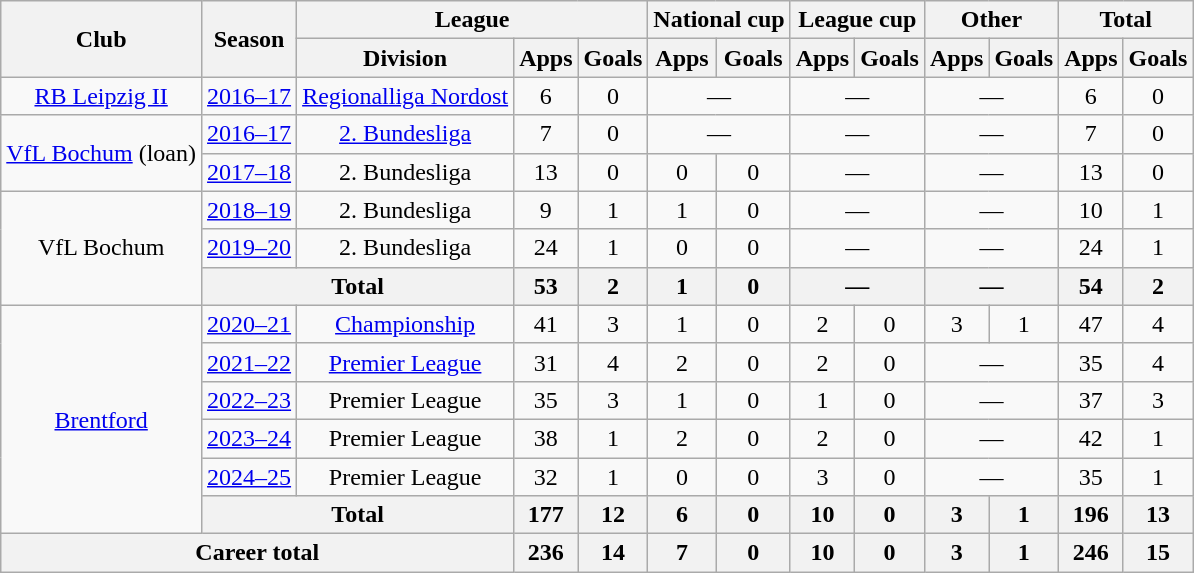<table class="wikitable" style="text-align:center">
<tr>
<th rowspan="2">Club</th>
<th rowspan="2">Season</th>
<th colspan="3">League</th>
<th colspan="2">National cup</th>
<th colspan="2">League cup</th>
<th colspan="2">Other</th>
<th colspan="2">Total</th>
</tr>
<tr>
<th>Division</th>
<th>Apps</th>
<th>Goals</th>
<th>Apps</th>
<th>Goals</th>
<th>Apps</th>
<th>Goals</th>
<th>Apps</th>
<th>Goals</th>
<th>Apps</th>
<th>Goals</th>
</tr>
<tr>
<td><a href='#'>RB Leipzig II</a></td>
<td><a href='#'>2016–17</a></td>
<td><a href='#'>Regionalliga Nordost</a></td>
<td>6</td>
<td>0</td>
<td colspan="2">—</td>
<td colspan="2">—</td>
<td colspan="2">—</td>
<td>6</td>
<td>0</td>
</tr>
<tr>
<td rowspan="2"><a href='#'>VfL Bochum</a> (loan)</td>
<td><a href='#'>2016–17</a></td>
<td><a href='#'>2. Bundesliga</a></td>
<td>7</td>
<td>0</td>
<td colspan="2">—</td>
<td colspan="2">—</td>
<td colspan="2">—</td>
<td>7</td>
<td>0</td>
</tr>
<tr>
<td><a href='#'>2017–18</a></td>
<td>2. Bundesliga</td>
<td>13</td>
<td>0</td>
<td>0</td>
<td>0</td>
<td colspan="2">—</td>
<td colspan="2">—</td>
<td>13</td>
<td>0</td>
</tr>
<tr>
<td rowspan="3">VfL Bochum</td>
<td><a href='#'>2018–19</a></td>
<td>2. Bundesliga</td>
<td>9</td>
<td>1</td>
<td>1</td>
<td>0</td>
<td colspan="2">—</td>
<td colspan="2">—</td>
<td>10</td>
<td>1</td>
</tr>
<tr>
<td><a href='#'>2019–20</a></td>
<td>2. Bundesliga</td>
<td>24</td>
<td>1</td>
<td>0</td>
<td>0</td>
<td colspan="2">—</td>
<td colspan="2">—</td>
<td>24</td>
<td>1</td>
</tr>
<tr>
<th colspan="2">Total</th>
<th>53</th>
<th>2</th>
<th>1</th>
<th>0</th>
<th colspan="2">—</th>
<th colspan="2">—</th>
<th>54</th>
<th>2</th>
</tr>
<tr>
<td rowspan="6"><a href='#'>Brentford</a></td>
<td><a href='#'>2020–21</a></td>
<td><a href='#'>Championship</a></td>
<td>41</td>
<td>3</td>
<td>1</td>
<td>0</td>
<td>2</td>
<td>0</td>
<td>3</td>
<td>1</td>
<td>47</td>
<td>4</td>
</tr>
<tr>
<td><a href='#'>2021–22</a></td>
<td><a href='#'>Premier League</a></td>
<td>31</td>
<td>4</td>
<td>2</td>
<td>0</td>
<td>2</td>
<td>0</td>
<td colspan="2">—</td>
<td>35</td>
<td>4</td>
</tr>
<tr>
<td><a href='#'>2022–23</a></td>
<td>Premier League</td>
<td>35</td>
<td>3</td>
<td>1</td>
<td>0</td>
<td>1</td>
<td>0</td>
<td colspan="2">—</td>
<td>37</td>
<td>3</td>
</tr>
<tr>
<td><a href='#'>2023–24</a></td>
<td>Premier League</td>
<td>38</td>
<td>1</td>
<td>2</td>
<td>0</td>
<td>2</td>
<td>0</td>
<td colspan="2">—</td>
<td>42</td>
<td>1</td>
</tr>
<tr>
<td><a href='#'>2024–25</a></td>
<td>Premier League</td>
<td>32</td>
<td>1</td>
<td>0</td>
<td>0</td>
<td>3</td>
<td>0</td>
<td colspan="2">—</td>
<td>35</td>
<td>1</td>
</tr>
<tr>
<th colspan="2">Total</th>
<th>177</th>
<th>12</th>
<th>6</th>
<th>0</th>
<th>10</th>
<th>0</th>
<th>3</th>
<th>1</th>
<th>196</th>
<th>13</th>
</tr>
<tr>
<th colspan="3">Career total</th>
<th>236</th>
<th>14</th>
<th>7</th>
<th>0</th>
<th>10</th>
<th>0</th>
<th>3</th>
<th>1</th>
<th>246</th>
<th>15</th>
</tr>
</table>
